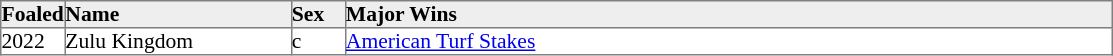<table border="1" cellpadding="0" style="border-collapse: collapse; font-size:90%">
<tr bgcolor="#eeeeee">
<td width="35px"><strong>Foaled</strong></td>
<td width="150px"><strong>Name</strong></td>
<td width="35px"><strong>Sex</strong></td>
<td width="510px"><strong>Major Wins</strong></td>
</tr>
<tr>
<td>2022</td>
<td>Zulu Kingdom</td>
<td>c</td>
<td><a href='#'>American Turf Stakes</a></td>
</tr>
</table>
